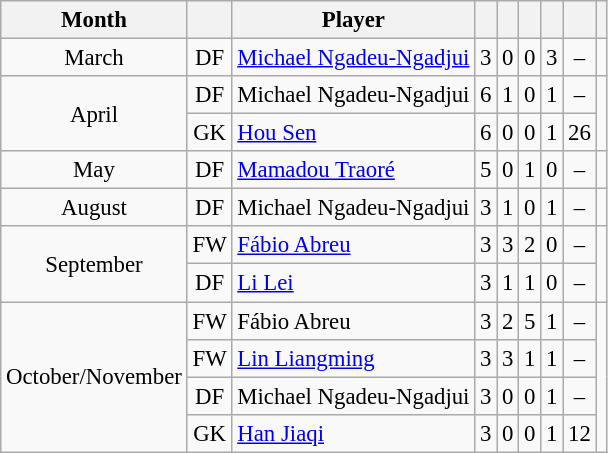<table class="wikitable sortable" style="text-align:center; font-size:95%;">
<tr>
<th>Month</th>
<th></th>
<th>Player</th>
<th></th>
<th></th>
<th></th>
<th></th>
<th></th>
<th class="unsortable"></th>
</tr>
<tr>
<td data-sort-value="1">March</td>
<td>DF</td>
<td style="text-align:left;" data-sort-value="Ngadeu"> <a href='#'>Michael Ngadeu-Ngadjui</a></td>
<td>3</td>
<td>0</td>
<td>0</td>
<td>3</td>
<td>–</td>
<td></td>
</tr>
<tr>
<td rowspan="2" data-sort-value="1">April</td>
<td>DF</td>
<td style="text-align:left;" data-sort-value="Ngadeu"> Michael Ngadeu-Ngadjui</td>
<td>6</td>
<td>1</td>
<td>0</td>
<td>1</td>
<td>–</td>
<td rowspan="2"></td>
</tr>
<tr>
<td>GK</td>
<td style="text-align:left;" data-sort-value="Hou"> <a href='#'>Hou Sen</a></td>
<td>6</td>
<td>0</td>
<td>0</td>
<td>1</td>
<td>26</td>
</tr>
<tr>
<td>May</td>
<td>DF</td>
<td style="text-align:left;" data-sort-value="Traoré"> <a href='#'>Mamadou Traoré</a></td>
<td>5</td>
<td>0</td>
<td>1</td>
<td>0</td>
<td>–</td>
<td></td>
</tr>
<tr>
<td>August</td>
<td>DF</td>
<td style="text-align:left;" data-sort-value="Ngadeu-Ngadjui"> Michael Ngadeu-Ngadjui</td>
<td>3</td>
<td>1</td>
<td>0</td>
<td>1</td>
<td>–</td>
<td></td>
</tr>
<tr>
<td rowspan="2">September</td>
<td>FW</td>
<td style="text-align:left;" data-sort-value="Abreu"> <a href='#'>Fábio Abreu</a></td>
<td>3</td>
<td>3</td>
<td>2</td>
<td>0</td>
<td>–</td>
<td rowspan="2"></td>
</tr>
<tr>
<td>DF</td>
<td style="text-align:left;" data-sort-value="Li"> <a href='#'>Li Lei</a></td>
<td>3</td>
<td>1</td>
<td>1</td>
<td>0</td>
<td>–</td>
</tr>
<tr>
<td rowspan="4">October/November</td>
<td>FW</td>
<td style="text-align:left;" data-sort-value="Abreu"> Fábio Abreu</td>
<td>3</td>
<td>2</td>
<td>5</td>
<td>1</td>
<td>–</td>
<td rowspan="4"></td>
</tr>
<tr>
<td>FW</td>
<td style="text-align:left;" data-sort-value="Lin"> <a href='#'>Lin Liangming</a></td>
<td>3</td>
<td>3</td>
<td>1</td>
<td>1</td>
<td>–</td>
</tr>
<tr>
<td>DF</td>
<td style="text-align:left;" data-sort-value="Ngadeu"> Michael Ngadeu-Ngadjui</td>
<td>3</td>
<td>0</td>
<td>0</td>
<td>1</td>
<td>–</td>
</tr>
<tr>
<td>GK</td>
<td style="text-align:left;" data-sort-value="Han"> <a href='#'>Han Jiaqi</a></td>
<td>3</td>
<td>0</td>
<td>0</td>
<td>1</td>
<td>12</td>
</tr>
</table>
